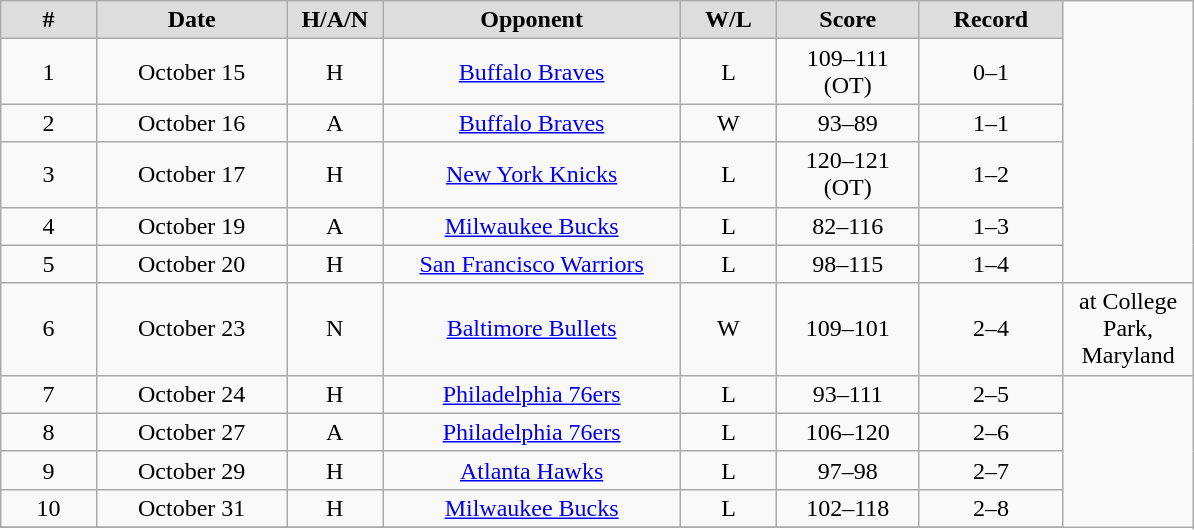<table class="wikitable" width="63%">
<tr>
<th style="background:#dddddd;" width="8%">#</th>
<th style="background:#dddddd;" width="16%">Date</th>
<th style="background:#dddddd;" width="8%">H/A/N</th>
<th style="background:#dddddd;" width="25%">Opponent</th>
<th style="background:#dddddd;" width="8%">W/L</th>
<th style="background:#dddddd;" width="12%">Score</th>
<th style="background:#dddddd;" width="12%">Record</th>
</tr>
<tr align="center"    bgcolor="">
<td>1</td>
<td>October 15</td>
<td>H</td>
<td><a href='#'>Buffalo Braves</a></td>
<td>L</td>
<td>109–111 (OT)</td>
<td>0–1</td>
</tr>
<tr align="center"    bgcolor="">
<td>2</td>
<td>October 16</td>
<td>A</td>
<td><a href='#'>Buffalo Braves</a></td>
<td>W</td>
<td>93–89</td>
<td>1–1</td>
</tr>
<tr align="center"    bgcolor="">
<td>3</td>
<td>October 17</td>
<td>H</td>
<td><a href='#'>New York Knicks</a></td>
<td>L</td>
<td>120–121 (OT)</td>
<td>1–2</td>
</tr>
<tr align="center"    bgcolor="">
<td>4</td>
<td>October 19</td>
<td>A</td>
<td><a href='#'>Milwaukee Bucks</a></td>
<td>L</td>
<td>82–116</td>
<td>1–3</td>
</tr>
<tr align="center"    bgcolor="">
<td>5</td>
<td>October 20</td>
<td>H</td>
<td><a href='#'>San Francisco Warriors</a></td>
<td>L</td>
<td>98–115</td>
<td>1–4</td>
</tr>
<tr align="center"    bgcolor="">
<td>6</td>
<td>October 23</td>
<td>N</td>
<td><a href='#'>Baltimore Bullets</a></td>
<td>W</td>
<td>109–101</td>
<td>2–4</td>
<td>at College Park, Maryland</td>
</tr>
<tr align="center"    bgcolor="">
<td>7</td>
<td>October 24</td>
<td>H</td>
<td><a href='#'>Philadelphia 76ers</a></td>
<td>L</td>
<td>93–111</td>
<td>2–5</td>
</tr>
<tr align="center"    bgcolor="">
<td>8</td>
<td>October 27</td>
<td>A</td>
<td><a href='#'>Philadelphia 76ers</a></td>
<td>L</td>
<td>106–120</td>
<td>2–6</td>
</tr>
<tr align="center"    bgcolor="">
<td>9</td>
<td>October 29</td>
<td>H</td>
<td><a href='#'>Atlanta Hawks</a></td>
<td>L</td>
<td>97–98</td>
<td>2–7</td>
</tr>
<tr align="center"    bgcolor="">
<td>10</td>
<td>October 31</td>
<td>H</td>
<td><a href='#'>Milwaukee Bucks</a></td>
<td>L</td>
<td>102–118</td>
<td>2–8</td>
</tr>
<tr align="center"    bgcolor="">
</tr>
</table>
